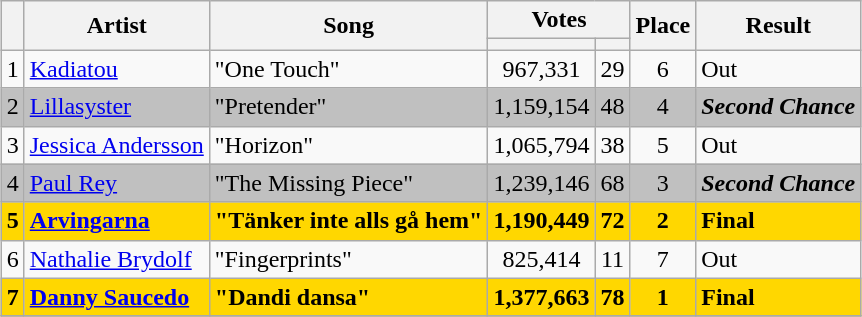<table class="sortable wikitable" style="margin: 1em auto 1em auto; text-align:center;">
<tr>
<th rowspan="2"></th>
<th rowspan="2">Artist</th>
<th rowspan="2">Song</th>
<th colspan="2" class="unsortable">Votes</th>
<th rowspan="2">Place</th>
<th rowspan="2">Result</th>
</tr>
<tr>
<th><small></small></th>
<th><small></small></th>
</tr>
<tr>
<td>1</td>
<td align="left"><a href='#'>Kadiatou</a></td>
<td align="left">"One Touch"</td>
<td>967,331</td>
<td>29</td>
<td>6</td>
<td align="left">Out</td>
</tr>
<tr style="background:silver;">
<td>2</td>
<td align="left"><a href='#'>Lillasyster</a></td>
<td align="left">"Pretender"</td>
<td>1,159,154</td>
<td>48</td>
<td>4</td>
<td align="left"><strong><em>Second Chance</em></strong></td>
</tr>
<tr>
<td>3</td>
<td align="left"><a href='#'>Jessica Andersson</a></td>
<td align="left">"Horizon"</td>
<td>1,065,794</td>
<td>38</td>
<td>5</td>
<td align="left">Out</td>
</tr>
<tr style="background:silver;">
<td>4</td>
<td align="left"><a href='#'>Paul Rey</a></td>
<td align="left">"The Missing Piece"</td>
<td>1,239,146</td>
<td>68</td>
<td>3</td>
<td align="left"><strong><em>Second Chance</em></strong></td>
</tr>
<tr style="font-weight:bold;background:gold;">
<td>5</td>
<td align="left"><a href='#'>Arvingarna</a></td>
<td align="left">"Tänker inte alls gå hem"</td>
<td>1,190,449</td>
<td>72</td>
<td>2</td>
<td align="left">Final</td>
</tr>
<tr>
<td>6</td>
<td align="left"><a href='#'>Nathalie Brydolf</a></td>
<td align="left">"Fingerprints"</td>
<td>825,414</td>
<td>11</td>
<td>7</td>
<td align="left">Out</td>
</tr>
<tr style="font-weight:bold;background:gold;">
<td>7</td>
<td align="left"><a href='#'>Danny Saucedo</a></td>
<td align="left">"Dandi dansa"</td>
<td>1,377,663</td>
<td>78</td>
<td>1</td>
<td align="left">Final</td>
</tr>
<tr>
</tr>
</table>
